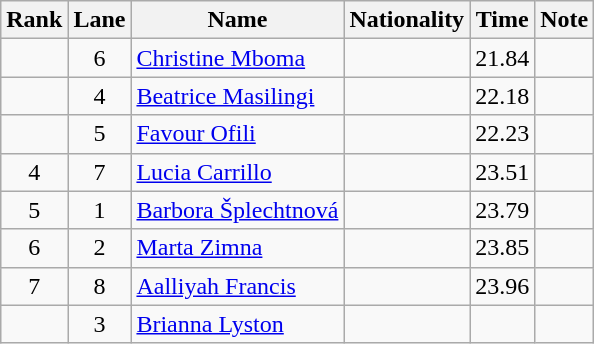<table class="wikitable sortable" style="text-align:center">
<tr>
<th>Rank</th>
<th>Lane</th>
<th>Name</th>
<th>Nationality</th>
<th>Time</th>
<th>Note</th>
</tr>
<tr>
<td></td>
<td>6</td>
<td align=left><a href='#'>Christine Mboma</a></td>
<td align=left></td>
<td>21.84</td>
<td></td>
</tr>
<tr>
<td></td>
<td>4</td>
<td align=left><a href='#'>Beatrice Masilingi</a></td>
<td align=left></td>
<td>22.18</td>
<td></td>
</tr>
<tr>
<td></td>
<td>5</td>
<td align=left><a href='#'>Favour Ofili</a></td>
<td align=left></td>
<td>22.23</td>
<td></td>
</tr>
<tr>
<td>4</td>
<td>7</td>
<td align=left><a href='#'>Lucia Carrillo</a></td>
<td align=left></td>
<td>23.51</td>
<td></td>
</tr>
<tr>
<td>5</td>
<td>1</td>
<td align=left><a href='#'>Barbora Šplechtnová</a></td>
<td align=left></td>
<td>23.79</td>
<td></td>
</tr>
<tr>
<td>6</td>
<td>2</td>
<td align=left><a href='#'>Marta Zimna</a></td>
<td align=left></td>
<td>23.85</td>
<td></td>
</tr>
<tr>
<td>7</td>
<td>8</td>
<td align=left><a href='#'>Aalliyah Francis</a></td>
<td align=left></td>
<td>23.96</td>
<td></td>
</tr>
<tr>
<td></td>
<td>3</td>
<td align=left><a href='#'>Brianna Lyston</a></td>
<td align=left></td>
<td></td>
<td></td>
</tr>
</table>
